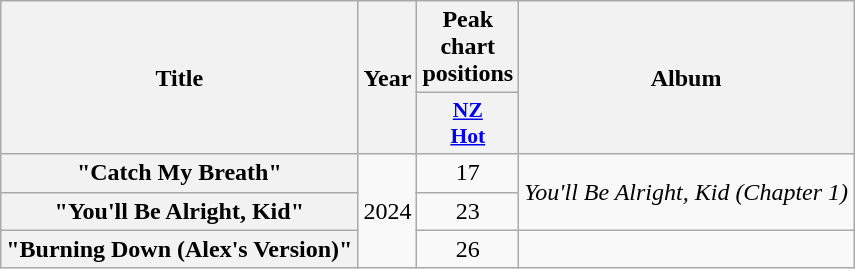<table class="wikitable plainrowheaders" style="text-align:center;">
<tr>
<th scope="col" rowspan="2">Title</th>
<th scope="col" rowspan="2">Year</th>
<th scope="col" colspan="1">Peak chart positions</th>
<th scope="col" rowspan="2">Album</th>
</tr>
<tr>
<th scope="col" style="width:3em;font-size:90%;"><a href='#'>NZ<br>Hot</a><br></th>
</tr>
<tr>
<th scope="row">"Catch My Breath"</th>
<td rowspan="3">2024</td>
<td>17</td>
<td rowspan="2"><em>You'll Be Alright, Kid (Chapter 1)</em></td>
</tr>
<tr>
<th scope="row">"You'll Be Alright, Kid"</th>
<td>23</td>
</tr>
<tr>
<th scope="row">"Burning Down (Alex's Version)"</th>
<td>26</td>
<td></td>
</tr>
</table>
